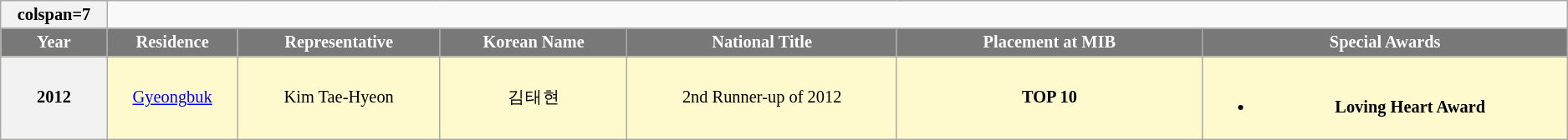<table class="wikitable sortable" style="font-size: 85%; text-align:center">
<tr>
<th>colspan=7 </th>
</tr>
<tr>
<th width="80" style="background-color:#787878;color:#FFFFFF;">Year</th>
<th width="100" style="background-color:#787878;color:#FFFFFF;">Residence</th>
<th width="160" style="background-color:#787878;color:#FFFFFF;">Representative</th>
<th width="150" style="background-color:#787878;color:#FFFFFF;">Korean Name</th>
<th width="220" style="background-color:#787878;color:#FFFFFF;">National Title</th>
<th width="250" style="background-color:#787878;color:#FFFFFF;">Placement at MIB</th>
<th width="300" style="background-color:#787878;color:#FFFFFF;">Special Awards</th>
</tr>
<tr style="background-color:#FFFACD; ">
<th>2012</th>
<td><a href='#'>Gyeongbuk</a></td>
<td>Kim Tae-Hyeon</td>
<td>김태현</td>
<td>2nd Runner-up of 2012</td>
<td><strong>TOP 10</strong></td>
<td><br><ul><li><strong> Loving Heart Award</strong></li></ul></td>
</tr>
</table>
